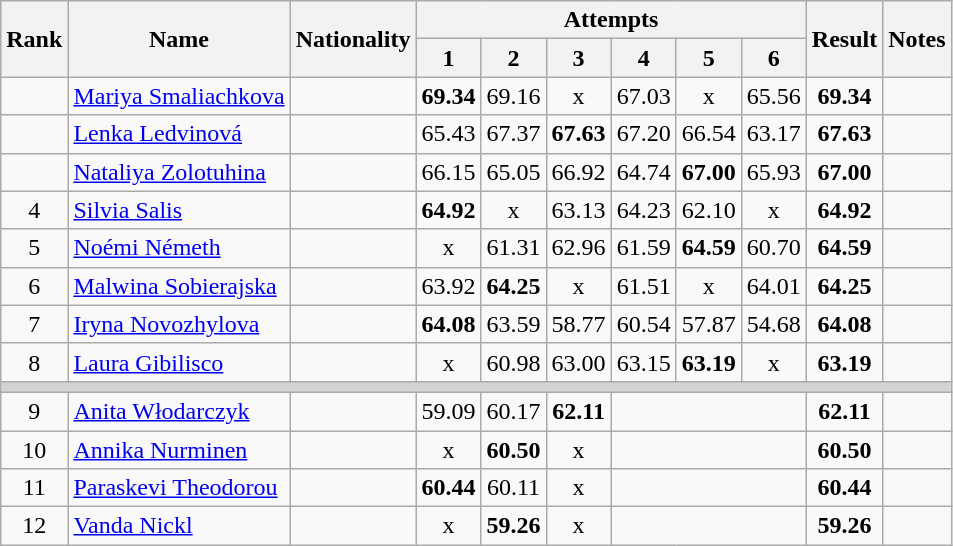<table class="wikitable sortable" style="text-align:center">
<tr>
<th rowspan=2>Rank</th>
<th rowspan=2>Name</th>
<th rowspan=2>Nationality</th>
<th colspan=6>Attempts</th>
<th rowspan=2>Result</th>
<th rowspan=2>Notes</th>
</tr>
<tr>
<th>1</th>
<th>2</th>
<th>3</th>
<th>4</th>
<th>5</th>
<th>6</th>
</tr>
<tr>
<td></td>
<td align=left><a href='#'>Mariya Smaliachkova</a></td>
<td align=left></td>
<td><strong>69.34</strong></td>
<td>69.16</td>
<td>x</td>
<td>67.03</td>
<td>x</td>
<td>65.56</td>
<td><strong>69.34</strong></td>
<td></td>
</tr>
<tr>
<td></td>
<td align=left><a href='#'>Lenka Ledvinová</a></td>
<td align=left></td>
<td>65.43</td>
<td>67.37</td>
<td><strong>67.63</strong></td>
<td>67.20</td>
<td>66.54</td>
<td>63.17</td>
<td><strong>67.63</strong></td>
<td></td>
</tr>
<tr>
<td></td>
<td align=left><a href='#'>Nataliya Zolotuhina</a></td>
<td align=left></td>
<td>66.15</td>
<td>65.05</td>
<td>66.92</td>
<td>64.74</td>
<td><strong>67.00</strong></td>
<td>65.93</td>
<td><strong>67.00</strong></td>
<td></td>
</tr>
<tr>
<td>4</td>
<td align=left><a href='#'>Silvia Salis</a></td>
<td align=left></td>
<td><strong>64.92</strong></td>
<td>x</td>
<td>63.13</td>
<td>64.23</td>
<td>62.10</td>
<td>x</td>
<td><strong>64.92</strong></td>
<td></td>
</tr>
<tr>
<td>5</td>
<td align=left><a href='#'>Noémi Németh</a></td>
<td align=left></td>
<td>x</td>
<td>61.31</td>
<td>62.96</td>
<td>61.59</td>
<td><strong>64.59</strong></td>
<td>60.70</td>
<td><strong>64.59</strong></td>
<td></td>
</tr>
<tr>
<td>6</td>
<td align=left><a href='#'>Malwina Sobierajska</a></td>
<td align=left></td>
<td>63.92</td>
<td><strong>64.25</strong></td>
<td>x</td>
<td>61.51</td>
<td>x</td>
<td>64.01</td>
<td><strong>64.25</strong></td>
<td></td>
</tr>
<tr>
<td>7</td>
<td align=left><a href='#'>Iryna Novozhylova</a></td>
<td align=left></td>
<td><strong>64.08</strong></td>
<td>63.59</td>
<td>58.77</td>
<td>60.54</td>
<td>57.87</td>
<td>54.68</td>
<td><strong>64.08</strong></td>
<td></td>
</tr>
<tr>
<td>8</td>
<td align=left><a href='#'>Laura Gibilisco</a></td>
<td align=left></td>
<td>x</td>
<td>60.98</td>
<td>63.00</td>
<td>63.15</td>
<td><strong>63.19</strong></td>
<td>x</td>
<td><strong>63.19</strong></td>
<td></td>
</tr>
<tr>
<td colspan=11 bgcolor=lightgray></td>
</tr>
<tr>
<td>9</td>
<td align=left><a href='#'>Anita Włodarczyk</a></td>
<td align=left></td>
<td>59.09</td>
<td>60.17</td>
<td><strong>62.11</strong></td>
<td colspan=3></td>
<td><strong>62.11</strong></td>
<td></td>
</tr>
<tr>
<td>10</td>
<td align=left><a href='#'>Annika Nurminen</a></td>
<td align=left></td>
<td>x</td>
<td><strong>60.50</strong></td>
<td>x</td>
<td colspan=3></td>
<td><strong>60.50</strong></td>
<td></td>
</tr>
<tr>
<td>11</td>
<td align=left><a href='#'>Paraskevi Theodorou</a></td>
<td align=left></td>
<td><strong>60.44</strong></td>
<td>60.11</td>
<td>x</td>
<td colspan=3></td>
<td><strong>60.44</strong></td>
<td></td>
</tr>
<tr>
<td>12</td>
<td align=left><a href='#'>Vanda Nickl</a></td>
<td align=left></td>
<td>x</td>
<td><strong>59.26</strong></td>
<td>x</td>
<td colspan=3></td>
<td><strong>59.26</strong></td>
<td></td>
</tr>
</table>
